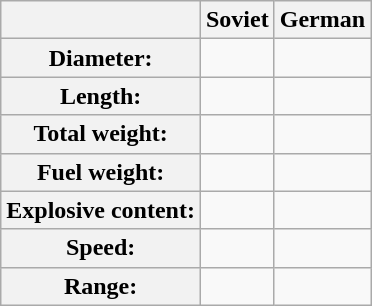<table class="wikitable">
<tr>
<th></th>
<th>Soviet</th>
<th>German</th>
</tr>
<tr>
<th>Diameter:</th>
<td></td>
<td></td>
</tr>
<tr>
<th>Length:</th>
<td></td>
<td></td>
</tr>
<tr>
<th>Total weight:</th>
<td></td>
<td></td>
</tr>
<tr>
<th>Fuel weight:</th>
<td></td>
<td></td>
</tr>
<tr>
<th>Explosive content:</th>
<td></td>
<td></td>
</tr>
<tr>
<th>Speed:</th>
<td></td>
<td></td>
</tr>
<tr>
<th>Range:</th>
<td></td>
<td></td>
</tr>
</table>
